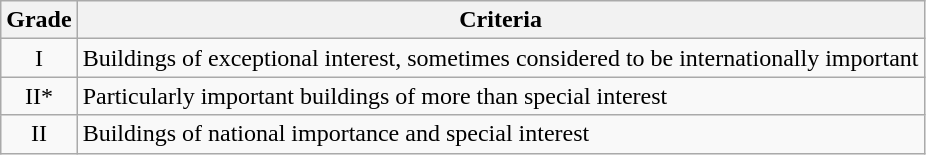<table class="wikitable">
<tr>
<th>Grade</th>
<th>Criteria</th>
</tr>
<tr>
<td align="center" >I</td>
<td>Buildings of exceptional interest, sometimes considered to be internationally important</td>
</tr>
<tr>
<td align="center" >II*</td>
<td>Particularly important buildings of more than special interest</td>
</tr>
<tr>
<td align="center" >II</td>
<td>Buildings of national importance and special interest</td>
</tr>
</table>
